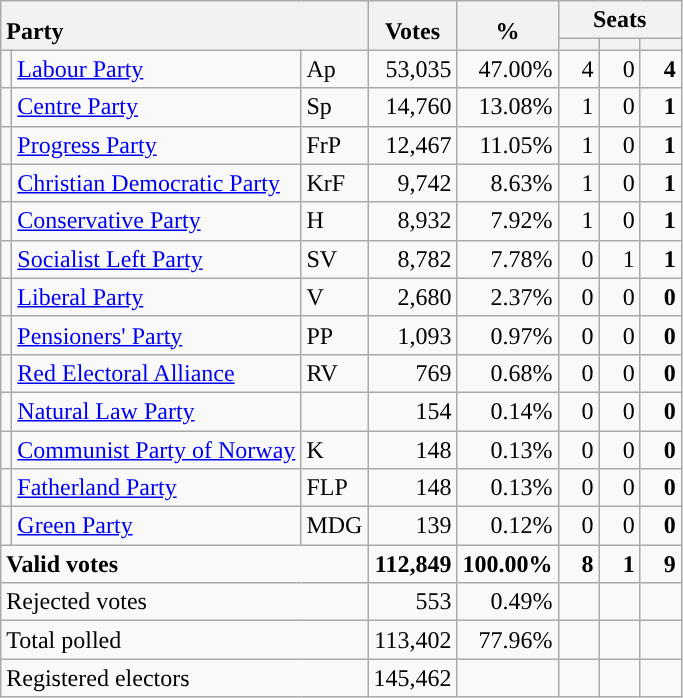<table class="wikitable" border="1" style="text-align:right;">
<tr>
<th style="text-align:left;" valign=bottom rowspan=2 colspan=3>Party</th>
<th align=center valign=bottom rowspan=2 width="50">Votes</th>
<th align=center valign=bottom rowspan=2 width="50">%</th>
<th colspan=3>Seats</th>
</tr>
<tr>
<th align=center valign=bottom width="20"><small></small></th>
<th align=center valign=bottom width="20"><small><a href='#'></a></small></th>
<th align=center valign=bottom width="20"><small></small></th>
</tr>
<tr>
<td style="color:inherit;background:"></td>
<td align=left><a href='#'>Labour Party</a></td>
<td align=left>Ap</td>
<td>53,035</td>
<td>47.00%</td>
<td>4</td>
<td>0</td>
<td><strong>4</strong></td>
</tr>
<tr>
<td style="color:inherit;background:"></td>
<td align=left><a href='#'>Centre Party</a></td>
<td align=left>Sp</td>
<td>14,760</td>
<td>13.08%</td>
<td>1</td>
<td>0</td>
<td><strong>1</strong></td>
</tr>
<tr>
<td style="color:inherit;background:"></td>
<td align=left><a href='#'>Progress Party</a></td>
<td align=left>FrP</td>
<td>12,467</td>
<td>11.05%</td>
<td>1</td>
<td>0</td>
<td><strong>1</strong></td>
</tr>
<tr>
<td style="color:inherit;background:"></td>
<td align=left><a href='#'>Christian Democratic Party</a></td>
<td align=left>KrF</td>
<td>9,742</td>
<td>8.63%</td>
<td>1</td>
<td>0</td>
<td><strong>1</strong></td>
</tr>
<tr>
<td style="color:inherit;background:"></td>
<td align=left><a href='#'>Conservative Party</a></td>
<td align=left>H</td>
<td>8,932</td>
<td>7.92%</td>
<td>1</td>
<td>0</td>
<td><strong>1</strong></td>
</tr>
<tr>
<td style="color:inherit;background:"></td>
<td align=left><a href='#'>Socialist Left Party</a></td>
<td align=left>SV</td>
<td>8,782</td>
<td>7.78%</td>
<td>0</td>
<td>1</td>
<td><strong>1</strong></td>
</tr>
<tr>
<td style="color:inherit;background:"></td>
<td align=left><a href='#'>Liberal Party</a></td>
<td align=left>V</td>
<td>2,680</td>
<td>2.37%</td>
<td>0</td>
<td>0</td>
<td><strong>0</strong></td>
</tr>
<tr>
<td style="color:inherit;background:"></td>
<td align=left><a href='#'>Pensioners' Party</a></td>
<td align=left>PP</td>
<td>1,093</td>
<td>0.97%</td>
<td>0</td>
<td>0</td>
<td><strong>0</strong></td>
</tr>
<tr>
<td style="color:inherit;background:"></td>
<td align=left><a href='#'>Red Electoral Alliance</a></td>
<td align=left>RV</td>
<td>769</td>
<td>0.68%</td>
<td>0</td>
<td>0</td>
<td><strong>0</strong></td>
</tr>
<tr>
<td></td>
<td align=left><a href='#'>Natural Law Party</a></td>
<td align=left></td>
<td>154</td>
<td>0.14%</td>
<td>0</td>
<td>0</td>
<td><strong>0</strong></td>
</tr>
<tr>
<td style="color:inherit;background:"></td>
<td align=left><a href='#'>Communist Party of Norway</a></td>
<td align=left>K</td>
<td>148</td>
<td>0.13%</td>
<td>0</td>
<td>0</td>
<td><strong>0</strong></td>
</tr>
<tr>
<td style="color:inherit;background:"></td>
<td align=left><a href='#'>Fatherland Party</a></td>
<td align=left>FLP</td>
<td>148</td>
<td>0.13%</td>
<td>0</td>
<td>0</td>
<td><strong>0</strong></td>
</tr>
<tr>
<td style="color:inherit;background:"></td>
<td align=left><a href='#'>Green Party</a></td>
<td align=left>MDG</td>
<td>139</td>
<td>0.12%</td>
<td>0</td>
<td>0</td>
<td><strong>0</strong></td>
</tr>
<tr style="font-weight:bold">
<td align=left colspan=3>Valid votes</td>
<td>112,849</td>
<td>100.00%</td>
<td>8</td>
<td>1</td>
<td>9</td>
</tr>
<tr>
<td align=left colspan=3>Rejected votes</td>
<td>553</td>
<td>0.49%</td>
<td></td>
<td></td>
<td></td>
</tr>
<tr>
<td align=left colspan=3>Total polled</td>
<td>113,402</td>
<td>77.96%</td>
<td></td>
<td></td>
<td></td>
</tr>
<tr>
<td align=left colspan=3>Registered electors</td>
<td>145,462</td>
<td></td>
<td></td>
<td></td>
<td></td>
</tr>
</table>
